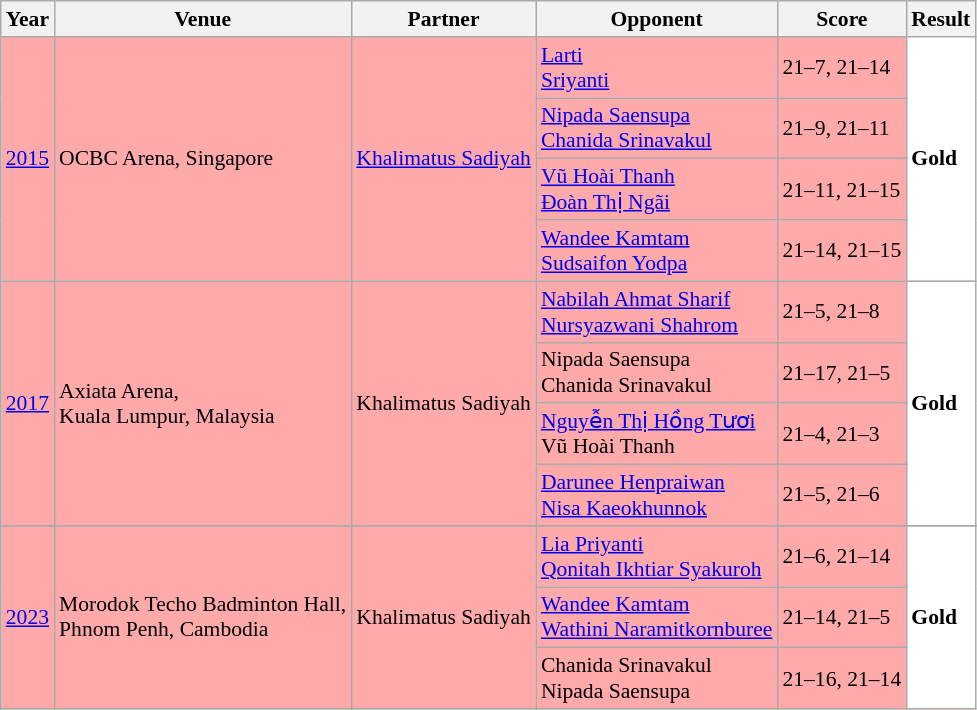<table class="sortable wikitable" style="font-size: 90%;">
<tr>
<th>Year</th>
<th>Venue</th>
<th>Partner</th>
<th>Opponent</th>
<th>Score</th>
<th>Result</th>
</tr>
<tr style="background:#FFAAAA">
<td rowspan="4" align="center"><a href='#'>2015</a></td>
<td rowspan="4" align="left">OCBC Arena, Singapore</td>
<td rowspan="4" align="left"> <a href='#'>Khalimatus Sadiyah</a></td>
<td align="left"> <a href='#'>Larti</a><br>  <a href='#'>Sriyanti</a></td>
<td align="left">21–7, 21–14</td>
<td rowspan="4" style="text-align:left; background:white"> <strong>Gold</strong></td>
</tr>
<tr style="background:#FFAAAA">
<td align="left"> <a href='#'>Nipada Saensupa</a> <br>  <a href='#'>Chanida Srinavakul</a></td>
<td align="left">21–9, 21–11</td>
</tr>
<tr style="background:#FFAAAA">
<td align="left"> <a href='#'>Vũ Hoài Thanh</a> <br>  <a href='#'>Đoàn Thị Ngãi</a></td>
<td align="left">21–11, 21–15</td>
</tr>
<tr style="background:#FFAAAA">
<td align="left"> <a href='#'>Wandee Kamtam</a> <br>  <a href='#'>Sudsaifon Yodpa</a></td>
<td align="left">21–14, 21–15</td>
</tr>
<tr style="background:#FFAAAA">
<td rowspan="4" align="center"><a href='#'>2017</a></td>
<td rowspan="4" align="left">Axiata Arena, <br> Kuala Lumpur, Malaysia</td>
<td rowspan="4" align="left"> Khalimatus Sadiyah</td>
<td align="left"> <a href='#'>Nabilah Ahmat Sharif</a> <br>  <a href='#'>Nursyazwani Shahrom</a></td>
<td align="left">21–5, 21–8</td>
<td rowspan="4" style="text-align:left; background:white"> <strong>Gold</strong></td>
</tr>
<tr style="background:#FFAAAA">
<td align="left"> Nipada Saensupa <br>  Chanida Srinavakul</td>
<td align="left">21–17, 21–5</td>
</tr>
<tr style="background:#FFAAAA">
<td align="left"> <a href='#'>Nguyễn Thị Hồng Tươi</a> <br>  Vũ Hoài Thanh</td>
<td align="left">21–4, 21–3</td>
</tr>
<tr style="background:#FFAAAA">
<td align="left"> <a href='#'>Darunee Henpraiwan</a> <br>  <a href='#'>Nisa Kaeokhunnok</a></td>
<td align="left">21–5, 21–6</td>
</tr>
<tr>
</tr>
<tr style="background:#FFAAAA">
<td rowspan="3" align="center"><a href='#'>2023</a></td>
<td rowspan="3" align="left">Morodok Techo Badminton Hall, <br> Phnom Penh, Cambodia</td>
<td rowspan="3" align="left"> Khalimatus Sadiyah</td>
<td align="left"> <a href='#'>Lia Priyanti</a> <br>  <a href='#'>Qonitah Ikhtiar Syakuroh</a></td>
<td align="left">21–6, 21–14</td>
<td rowspan="3" style="text-align:left; background:white"> <strong>Gold</strong></td>
</tr>
<tr style="background:#FFAAAA">
<td align="left"> <a href='#'>Wandee Kamtam</a><br>  <a href='#'>Wathini Naramitkornburee</a></td>
<td align="left">21–14, 21–5</td>
</tr>
<tr style="background:#FFAAAA">
<td align="left"> Chanida Srinavakul <br>  Nipada Saensupa</td>
<td align="left">21–16, 21–14</td>
</tr>
</table>
